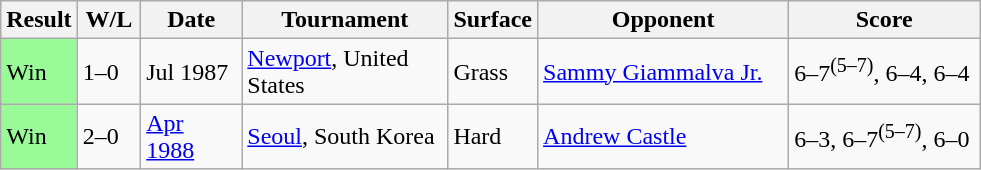<table class="sortable wikitable">
<tr>
<th style="width:40px">Result</th>
<th style="width:35px" class="unsortable">W/L</th>
<th style="width:60px">Date</th>
<th style="width:130px">Tournament</th>
<th style="width:50px">Surface</th>
<th style="width:160px">Opponent</th>
<th style="width:120px" class="unsortable">Score</th>
</tr>
<tr>
<td style="background:#98fb98;">Win</td>
<td>1–0</td>
<td>Jul 1987</td>
<td><a href='#'>Newport</a>, United States</td>
<td>Grass</td>
<td> <a href='#'>Sammy Giammalva Jr.</a></td>
<td>6–7<sup>(5–7)</sup>, 6–4, 6–4</td>
</tr>
<tr>
<td style="background:#98fb98;">Win</td>
<td>2–0</td>
<td><a href='#'>Apr 1988</a></td>
<td><a href='#'>Seoul</a>, South Korea</td>
<td>Hard</td>
<td> <a href='#'>Andrew Castle</a></td>
<td>6–3, 6–7<sup>(5–7)</sup>, 6–0</td>
</tr>
</table>
